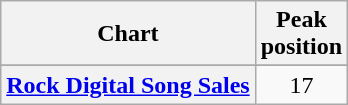<table class="wikitable sortable">
<tr>
<th scope="col">Chart</th>
<th scope="col">Peak<br>position</th>
</tr>
<tr>
</tr>
<tr>
</tr>
<tr>
</tr>
<tr>
</tr>
<tr>
<th scope="row"><a href='#'>Rock Digital Song Sales</a></th>
<td style="text-align:center;">17</td>
</tr>
</table>
